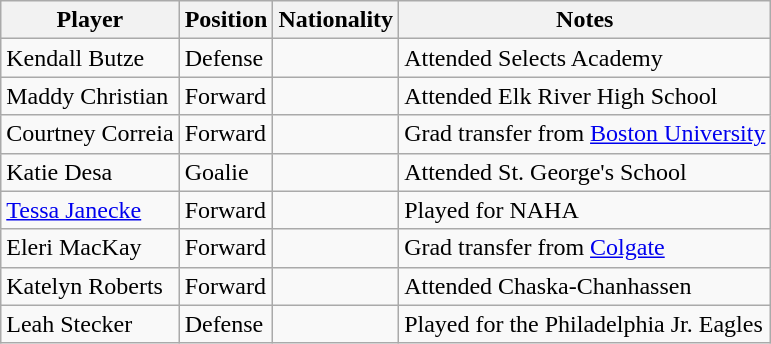<table class="wikitable">
<tr>
<th>Player</th>
<th>Position</th>
<th>Nationality</th>
<th>Notes</th>
</tr>
<tr>
<td>Kendall Butze</td>
<td>Defense</td>
<td></td>
<td>Attended Selects Academy</td>
</tr>
<tr>
<td>Maddy Christian</td>
<td>Forward</td>
<td></td>
<td>Attended Elk River High School</td>
</tr>
<tr>
<td>Courtney Correia</td>
<td>Forward</td>
<td></td>
<td>Grad transfer from <a href='#'>Boston University</a></td>
</tr>
<tr>
<td>Katie Desa</td>
<td>Goalie</td>
<td></td>
<td>Attended St. George's School</td>
</tr>
<tr>
<td><a href='#'>Tessa Janecke</a></td>
<td>Forward</td>
<td></td>
<td>Played for NAHA</td>
</tr>
<tr>
<td>Eleri MacKay</td>
<td>Forward</td>
<td></td>
<td>Grad transfer from <a href='#'>Colgate</a></td>
</tr>
<tr>
<td>Katelyn Roberts</td>
<td>Forward</td>
<td></td>
<td>Attended Chaska-Chanhassen</td>
</tr>
<tr>
<td>Leah Stecker</td>
<td>Defense</td>
<td></td>
<td>Played for the Philadelphia Jr. Eagles</td>
</tr>
</table>
